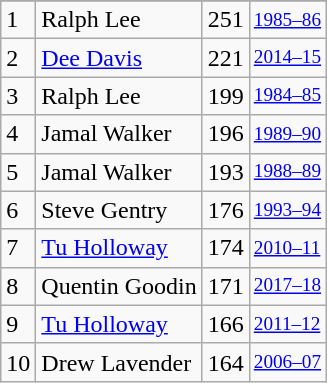<table class="wikitable">
<tr>
</tr>
<tr>
<td>1</td>
<td>Ralph Lee</td>
<td>251</td>
<td style="font-size:80%;"><a href='#'>1985–86</a></td>
</tr>
<tr>
<td>2</td>
<td><a href='#'>Dee Davis</a></td>
<td>221</td>
<td style="font-size:80%;"><a href='#'>2014–15</a></td>
</tr>
<tr>
<td>3</td>
<td>Ralph Lee</td>
<td>199</td>
<td style="font-size:80%;"><a href='#'>1984–85</a></td>
</tr>
<tr>
<td>4</td>
<td>Jamal Walker</td>
<td>196</td>
<td style="font-size:80%;"><a href='#'>1989–90</a></td>
</tr>
<tr>
<td>5</td>
<td>Jamal Walker</td>
<td>193</td>
<td style="font-size:80%;"><a href='#'>1988–89</a></td>
</tr>
<tr>
<td>6</td>
<td>Steve Gentry</td>
<td>176</td>
<td style="font-size:80%;"><a href='#'>1993–94</a></td>
</tr>
<tr>
<td>7</td>
<td><a href='#'>Tu Holloway</a></td>
<td>174</td>
<td style="font-size:80%;"><a href='#'>2010–11</a></td>
</tr>
<tr>
<td>8</td>
<td>Quentin Goodin</td>
<td>171</td>
<td style="font-size:80%;"><a href='#'>2017–18</a></td>
</tr>
<tr>
<td>9</td>
<td><a href='#'>Tu Holloway</a></td>
<td>166</td>
<td style="font-size:80%;"><a href='#'>2011–12</a></td>
</tr>
<tr>
<td>10</td>
<td>Drew Lavender</td>
<td>164</td>
<td style="font-size:80%;"><a href='#'>2006–07</a></td>
</tr>
</table>
